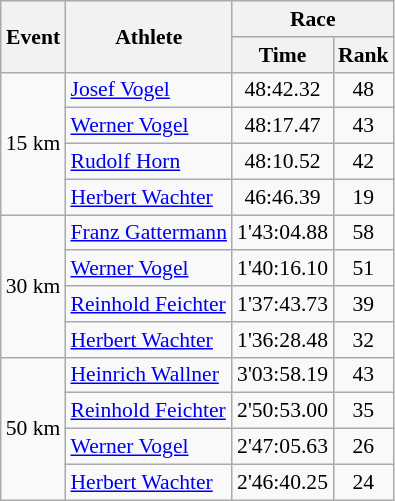<table class="wikitable" border="1" style="font-size:90%">
<tr>
<th rowspan=2>Event</th>
<th rowspan=2>Athlete</th>
<th colspan=2>Race</th>
</tr>
<tr>
<th>Time</th>
<th>Rank</th>
</tr>
<tr>
<td rowspan=4>15 km</td>
<td><a href='#'>Josef Vogel</a></td>
<td align=center>48:42.32</td>
<td align=center>48</td>
</tr>
<tr>
<td><a href='#'>Werner Vogel</a></td>
<td align=center>48:17.47</td>
<td align=center>43</td>
</tr>
<tr>
<td><a href='#'>Rudolf Horn</a></td>
<td align=center>48:10.52</td>
<td align=center>42</td>
</tr>
<tr>
<td><a href='#'>Herbert Wachter</a></td>
<td align=center>46:46.39</td>
<td align=center>19</td>
</tr>
<tr>
<td rowspan=4>30 km</td>
<td><a href='#'>Franz Gattermann</a></td>
<td align=center>1'43:04.88</td>
<td align=center>58</td>
</tr>
<tr>
<td><a href='#'>Werner Vogel</a></td>
<td align=center>1'40:16.10</td>
<td align=center>51</td>
</tr>
<tr>
<td><a href='#'>Reinhold Feichter</a></td>
<td align=center>1'37:43.73</td>
<td align=center>39</td>
</tr>
<tr>
<td><a href='#'>Herbert Wachter</a></td>
<td align=center>1'36:28.48</td>
<td align=center>32</td>
</tr>
<tr>
<td rowspan=4>50 km</td>
<td><a href='#'>Heinrich Wallner</a></td>
<td align=center>3'03:58.19</td>
<td align=center>43</td>
</tr>
<tr>
<td><a href='#'>Reinhold Feichter</a></td>
<td align=center>2'50:53.00</td>
<td align=center>35</td>
</tr>
<tr>
<td><a href='#'>Werner Vogel</a></td>
<td align=center>2'47:05.63</td>
<td align=center>26</td>
</tr>
<tr>
<td><a href='#'>Herbert Wachter</a></td>
<td align=center>2'46:40.25</td>
<td align=center>24</td>
</tr>
</table>
